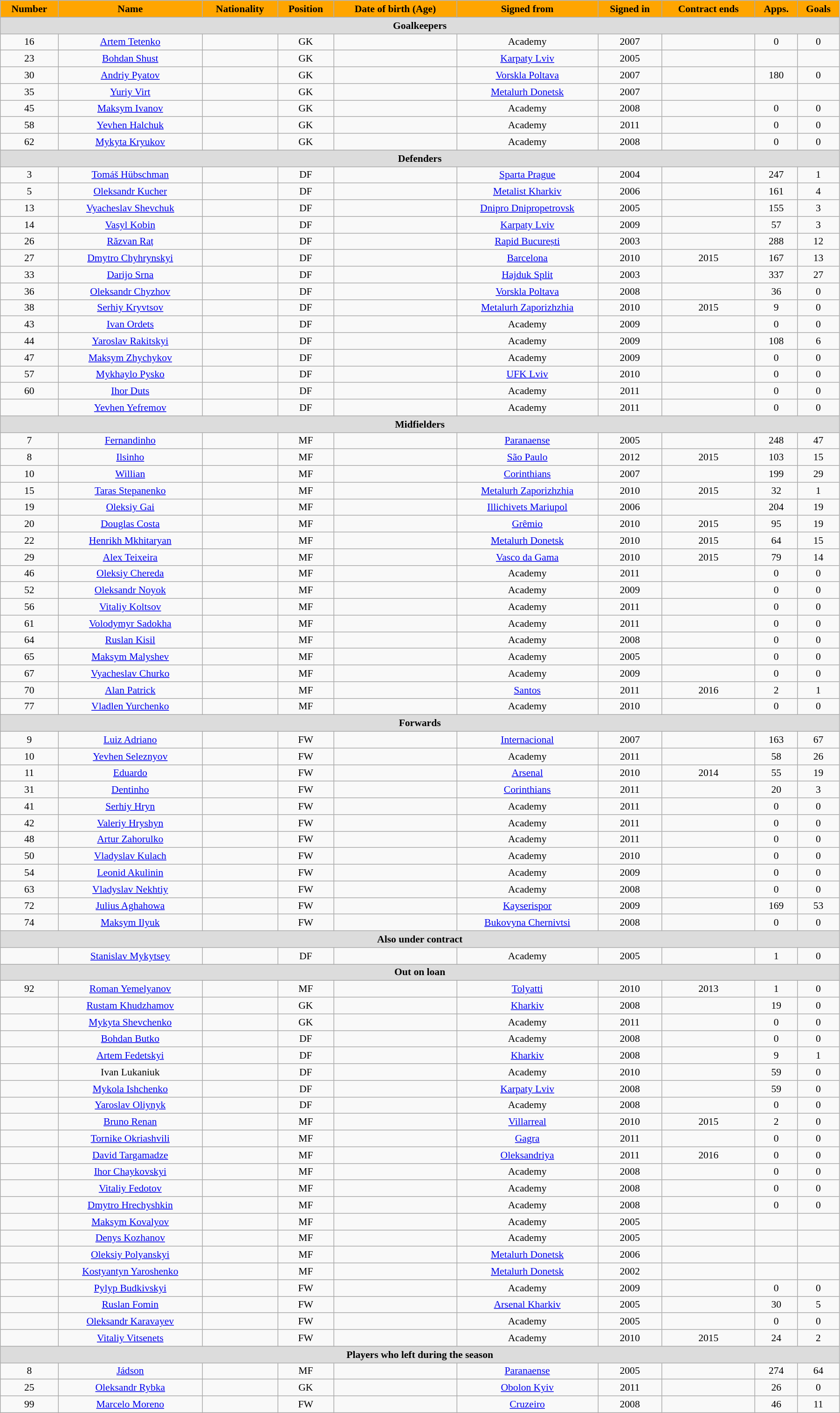<table class="wikitable"  style="text-align:center; font-size:90%; width:95%;">
<tr>
<th style="background:orange; color:#000000; text-align:center;">Number</th>
<th style="background:orange; color:#000000; text-align:center;">Name</th>
<th style="background:orange; color:#000000; text-align:center;">Nationality</th>
<th style="background:orange; color:#000000; text-align:center;">Position</th>
<th style="background:orange; color:#000000; text-align:center;">Date of birth (Age)</th>
<th style="background:orange; color:#000000; text-align:center;">Signed from</th>
<th style="background:orange; color:#000000; text-align:center;">Signed in</th>
<th style="background:orange; color:#000000; text-align:center;">Contract ends</th>
<th style="background:orange; color:#000000; text-align:center;">Apps.</th>
<th style="background:orange; color:#000000; text-align:center;">Goals</th>
</tr>
<tr>
<th colspan="11"  style="background:#dcdcdc; text-align:center;">Goalkeepers</th>
</tr>
<tr>
<td>16</td>
<td><a href='#'>Artem Tetenko</a></td>
<td></td>
<td>GK</td>
<td></td>
<td>Academy</td>
<td>2007</td>
<td></td>
<td>0</td>
<td>0</td>
</tr>
<tr>
<td>23</td>
<td><a href='#'>Bohdan Shust</a></td>
<td></td>
<td>GK</td>
<td></td>
<td><a href='#'>Karpaty Lviv</a></td>
<td>2005</td>
<td></td>
<td></td>
<td></td>
</tr>
<tr>
<td>30</td>
<td><a href='#'>Andriy Pyatov</a></td>
<td></td>
<td>GK</td>
<td></td>
<td><a href='#'>Vorskla Poltava</a></td>
<td>2007</td>
<td></td>
<td>180</td>
<td>0</td>
</tr>
<tr>
<td>35</td>
<td><a href='#'>Yuriy Virt</a></td>
<td></td>
<td>GK</td>
<td></td>
<td><a href='#'>Metalurh Donetsk</a></td>
<td>2007</td>
<td></td>
<td></td>
<td></td>
</tr>
<tr>
<td>45</td>
<td><a href='#'>Maksym Ivanov</a></td>
<td></td>
<td>GK</td>
<td></td>
<td>Academy</td>
<td>2008</td>
<td></td>
<td>0</td>
<td>0</td>
</tr>
<tr>
<td>58</td>
<td><a href='#'>Yevhen Halchuk</a></td>
<td></td>
<td>GK</td>
<td></td>
<td>Academy</td>
<td>2011</td>
<td></td>
<td>0</td>
<td>0</td>
</tr>
<tr>
<td>62</td>
<td><a href='#'>Mykyta Kryukov</a></td>
<td></td>
<td>GK</td>
<td></td>
<td>Academy</td>
<td>2008</td>
<td></td>
<td>0</td>
<td>0</td>
</tr>
<tr>
<th colspan="11"  style="background:#dcdcdc; text-align:center;">Defenders</th>
</tr>
<tr>
<td>3</td>
<td><a href='#'>Tomáš Hübschman</a></td>
<td></td>
<td>DF</td>
<td></td>
<td><a href='#'>Sparta Prague</a></td>
<td>2004</td>
<td></td>
<td>247</td>
<td>1</td>
</tr>
<tr>
<td>5</td>
<td><a href='#'>Oleksandr Kucher</a></td>
<td></td>
<td>DF</td>
<td></td>
<td><a href='#'>Metalist Kharkiv</a></td>
<td>2006</td>
<td></td>
<td>161</td>
<td>4</td>
</tr>
<tr>
<td>13</td>
<td><a href='#'>Vyacheslav Shevchuk</a></td>
<td></td>
<td>DF</td>
<td></td>
<td><a href='#'>Dnipro Dnipropetrovsk</a></td>
<td>2005</td>
<td></td>
<td>155</td>
<td>3</td>
</tr>
<tr>
<td>14</td>
<td><a href='#'>Vasyl Kobin</a></td>
<td></td>
<td>DF</td>
<td></td>
<td><a href='#'>Karpaty Lviv</a></td>
<td>2009</td>
<td></td>
<td>57</td>
<td>3</td>
</tr>
<tr>
<td>26</td>
<td><a href='#'>Răzvan Raț</a></td>
<td></td>
<td>DF</td>
<td></td>
<td><a href='#'>Rapid București</a></td>
<td>2003</td>
<td></td>
<td>288</td>
<td>12</td>
</tr>
<tr>
<td>27</td>
<td><a href='#'>Dmytro Chyhrynskyi</a> </td>
<td></td>
<td>DF</td>
<td></td>
<td><a href='#'>Barcelona</a></td>
<td>2010</td>
<td>2015</td>
<td>167</td>
<td>13</td>
</tr>
<tr>
<td>33</td>
<td><a href='#'>Darijo Srna</a> </td>
<td></td>
<td>DF</td>
<td></td>
<td><a href='#'>Hajduk Split</a></td>
<td>2003</td>
<td></td>
<td>337</td>
<td>27</td>
</tr>
<tr>
<td>36</td>
<td><a href='#'>Oleksandr Chyzhov</a></td>
<td></td>
<td>DF</td>
<td></td>
<td><a href='#'>Vorskla Poltava</a></td>
<td>2008</td>
<td></td>
<td>36</td>
<td>0</td>
</tr>
<tr>
<td>38</td>
<td><a href='#'>Serhiy Kryvtsov</a></td>
<td></td>
<td>DF</td>
<td></td>
<td><a href='#'>Metalurh Zaporizhzhia</a></td>
<td>2010</td>
<td>2015</td>
<td>9</td>
<td>0</td>
</tr>
<tr>
<td>43</td>
<td><a href='#'>Ivan Ordets</a></td>
<td></td>
<td>DF</td>
<td></td>
<td>Academy</td>
<td>2009</td>
<td></td>
<td>0</td>
<td>0</td>
</tr>
<tr>
<td>44</td>
<td><a href='#'>Yaroslav Rakitskyi</a></td>
<td></td>
<td>DF</td>
<td></td>
<td>Academy</td>
<td>2009</td>
<td></td>
<td>108</td>
<td>6</td>
</tr>
<tr>
<td>47</td>
<td><a href='#'>Maksym Zhychykov</a></td>
<td></td>
<td>DF</td>
<td></td>
<td>Academy</td>
<td>2009</td>
<td></td>
<td>0</td>
<td>0</td>
</tr>
<tr>
<td>57</td>
<td><a href='#'>Mykhaylo Pysko</a></td>
<td></td>
<td>DF</td>
<td></td>
<td><a href='#'>UFK Lviv</a></td>
<td>2010</td>
<td></td>
<td>0</td>
<td>0</td>
</tr>
<tr>
<td>60</td>
<td><a href='#'>Ihor Duts</a></td>
<td></td>
<td>DF</td>
<td></td>
<td>Academy</td>
<td>2011</td>
<td></td>
<td>0</td>
<td>0</td>
</tr>
<tr>
<td></td>
<td><a href='#'>Yevhen Yefremov</a></td>
<td></td>
<td>DF</td>
<td></td>
<td>Academy</td>
<td>2011</td>
<td></td>
<td>0</td>
<td>0</td>
</tr>
<tr>
<th colspan="11"  style="background:#dcdcdc; text-align:center;">Midfielders</th>
</tr>
<tr>
<td>7</td>
<td><a href='#'>Fernandinho</a></td>
<td></td>
<td>MF</td>
<td></td>
<td><a href='#'>Paranaense</a></td>
<td>2005</td>
<td></td>
<td>248</td>
<td>47</td>
</tr>
<tr>
<td>8</td>
<td><a href='#'>Ilsinho</a></td>
<td></td>
<td>MF</td>
<td></td>
<td><a href='#'>São Paulo</a></td>
<td>2012</td>
<td>2015</td>
<td>103</td>
<td>15</td>
</tr>
<tr>
<td>10</td>
<td><a href='#'>Willian</a></td>
<td></td>
<td>MF</td>
<td></td>
<td><a href='#'>Corinthians</a></td>
<td>2007</td>
<td></td>
<td>199</td>
<td>29</td>
</tr>
<tr>
<td>15</td>
<td><a href='#'>Taras Stepanenko</a></td>
<td></td>
<td>MF</td>
<td></td>
<td><a href='#'>Metalurh Zaporizhzhia</a></td>
<td>2010</td>
<td>2015</td>
<td>32</td>
<td>1</td>
</tr>
<tr>
<td>19</td>
<td><a href='#'>Oleksiy Gai</a></td>
<td></td>
<td>MF</td>
<td></td>
<td><a href='#'>Illichivets Mariupol</a></td>
<td>2006</td>
<td></td>
<td>204</td>
<td>19</td>
</tr>
<tr>
<td>20</td>
<td><a href='#'>Douglas Costa</a></td>
<td></td>
<td>MF</td>
<td></td>
<td><a href='#'>Grêmio</a></td>
<td>2010</td>
<td>2015</td>
<td>95</td>
<td>19</td>
</tr>
<tr>
<td>22</td>
<td><a href='#'>Henrikh Mkhitaryan</a></td>
<td></td>
<td>MF</td>
<td></td>
<td><a href='#'>Metalurh Donetsk</a></td>
<td>2010</td>
<td>2015</td>
<td>64</td>
<td>15</td>
</tr>
<tr>
<td>29</td>
<td><a href='#'>Alex Teixeira</a></td>
<td></td>
<td>MF</td>
<td></td>
<td><a href='#'>Vasco da Gama</a></td>
<td>2010</td>
<td>2015</td>
<td>79</td>
<td>14</td>
</tr>
<tr>
<td>46</td>
<td><a href='#'>Oleksiy Chereda</a></td>
<td></td>
<td>MF</td>
<td></td>
<td>Academy</td>
<td>2011</td>
<td></td>
<td>0</td>
<td>0</td>
</tr>
<tr>
<td>52</td>
<td><a href='#'>Oleksandr Noyok</a></td>
<td></td>
<td>MF</td>
<td></td>
<td>Academy</td>
<td>2009</td>
<td></td>
<td>0</td>
<td>0</td>
</tr>
<tr>
<td>56</td>
<td><a href='#'>Vitaliy Koltsov</a></td>
<td></td>
<td>MF</td>
<td></td>
<td>Academy</td>
<td>2011</td>
<td></td>
<td>0</td>
<td>0</td>
</tr>
<tr>
<td>61</td>
<td><a href='#'>Volodymyr Sadokha</a></td>
<td></td>
<td>MF</td>
<td></td>
<td>Academy</td>
<td>2011</td>
<td></td>
<td>0</td>
<td>0</td>
</tr>
<tr>
<td>64</td>
<td><a href='#'>Ruslan Kisil</a></td>
<td></td>
<td>MF</td>
<td></td>
<td>Academy</td>
<td>2008</td>
<td></td>
<td>0</td>
<td>0</td>
</tr>
<tr>
<td>65</td>
<td><a href='#'>Maksym Malyshev</a></td>
<td></td>
<td>MF</td>
<td></td>
<td>Academy</td>
<td>2005</td>
<td></td>
<td>0</td>
<td>0</td>
</tr>
<tr>
<td>67</td>
<td><a href='#'>Vyacheslav Churko</a></td>
<td></td>
<td>MF</td>
<td></td>
<td>Academy</td>
<td>2009</td>
<td></td>
<td>0</td>
<td>0</td>
</tr>
<tr>
<td>70</td>
<td><a href='#'>Alan Patrick</a></td>
<td></td>
<td>MF</td>
<td></td>
<td><a href='#'>Santos</a></td>
<td>2011</td>
<td>2016</td>
<td>2</td>
<td>1</td>
</tr>
<tr>
<td>77</td>
<td><a href='#'>Vladlen Yurchenko</a></td>
<td></td>
<td>MF</td>
<td></td>
<td>Academy</td>
<td>2010</td>
<td></td>
<td>0</td>
<td>0</td>
</tr>
<tr>
<th colspan="11"  style="background:#dcdcdc; text-align:center;">Forwards</th>
</tr>
<tr>
<td>9</td>
<td><a href='#'>Luiz Adriano</a></td>
<td></td>
<td>FW</td>
<td></td>
<td><a href='#'>Internacional</a></td>
<td>2007</td>
<td></td>
<td>163</td>
<td>67</td>
</tr>
<tr>
<td>10</td>
<td><a href='#'>Yevhen Seleznyov</a></td>
<td></td>
<td>FW</td>
<td></td>
<td>Academy</td>
<td>2011</td>
<td></td>
<td>58</td>
<td>26</td>
</tr>
<tr>
<td>11</td>
<td><a href='#'>Eduardo</a></td>
<td></td>
<td>FW</td>
<td></td>
<td><a href='#'>Arsenal</a></td>
<td>2010</td>
<td>2014</td>
<td>55</td>
<td>19</td>
</tr>
<tr>
<td>31</td>
<td><a href='#'>Dentinho</a></td>
<td></td>
<td>FW</td>
<td></td>
<td><a href='#'>Corinthians</a></td>
<td>2011</td>
<td></td>
<td>20</td>
<td>3</td>
</tr>
<tr>
<td>41</td>
<td><a href='#'>Serhiy Hryn</a></td>
<td></td>
<td>FW</td>
<td></td>
<td>Academy</td>
<td>2011</td>
<td></td>
<td>0</td>
<td>0</td>
</tr>
<tr>
<td>42</td>
<td><a href='#'>Valeriy Hryshyn</a></td>
<td></td>
<td>FW</td>
<td></td>
<td>Academy</td>
<td>2011</td>
<td></td>
<td>0</td>
<td>0</td>
</tr>
<tr>
<td>48</td>
<td><a href='#'>Artur Zahorulko</a></td>
<td></td>
<td>FW</td>
<td></td>
<td>Academy</td>
<td>2011</td>
<td></td>
<td>0</td>
<td>0</td>
</tr>
<tr>
<td>50</td>
<td><a href='#'>Vladyslav Kulach</a></td>
<td></td>
<td>FW</td>
<td></td>
<td>Academy</td>
<td>2010</td>
<td></td>
<td>0</td>
<td>0</td>
</tr>
<tr>
<td>54</td>
<td><a href='#'>Leonid Akulinin</a></td>
<td></td>
<td>FW</td>
<td></td>
<td>Academy</td>
<td>2009</td>
<td></td>
<td>0</td>
<td>0</td>
</tr>
<tr>
<td>63</td>
<td><a href='#'>Vladyslav Nekhtiy</a></td>
<td></td>
<td>FW</td>
<td></td>
<td>Academy</td>
<td>2008</td>
<td></td>
<td>0</td>
<td>0</td>
</tr>
<tr>
<td>72</td>
<td><a href='#'>Julius Aghahowa</a></td>
<td></td>
<td>FW</td>
<td></td>
<td><a href='#'>Kayserispor</a></td>
<td>2009</td>
<td></td>
<td>169</td>
<td>53</td>
</tr>
<tr>
<td>74</td>
<td><a href='#'>Maksym Ilyuk</a></td>
<td></td>
<td>FW</td>
<td></td>
<td><a href='#'>Bukovyna Chernivtsi</a></td>
<td>2008</td>
<td></td>
<td>0</td>
<td>0</td>
</tr>
<tr>
<th colspan="11"  style="background:#dcdcdc; text-align:center;">Also under contract</th>
</tr>
<tr>
<td></td>
<td><a href='#'>Stanislav Mykytsey</a></td>
<td></td>
<td>DF</td>
<td></td>
<td>Academy</td>
<td>2005</td>
<td></td>
<td>1</td>
<td>0</td>
</tr>
<tr>
<th colspan="11"  style="background:#dcdcdc; text-align:center;">Out on loan</th>
</tr>
<tr>
<td>92</td>
<td><a href='#'>Roman Yemelyanov</a></td>
<td></td>
<td>MF</td>
<td></td>
<td><a href='#'>Tolyatti</a></td>
<td>2010</td>
<td>2013</td>
<td>1</td>
<td>0</td>
</tr>
<tr>
<td></td>
<td><a href='#'>Rustam Khudzhamov</a></td>
<td></td>
<td>GK</td>
<td></td>
<td><a href='#'>Kharkiv</a></td>
<td>2008</td>
<td></td>
<td>19</td>
<td>0</td>
</tr>
<tr>
<td></td>
<td><a href='#'>Mykyta Shevchenko</a></td>
<td></td>
<td>GK</td>
<td></td>
<td>Academy</td>
<td>2011</td>
<td></td>
<td>0</td>
<td>0</td>
</tr>
<tr>
<td></td>
<td><a href='#'>Bohdan Butko</a></td>
<td></td>
<td>DF</td>
<td></td>
<td>Academy</td>
<td>2008</td>
<td></td>
<td>0</td>
<td>0</td>
</tr>
<tr>
<td></td>
<td><a href='#'>Artem Fedetskyi</a></td>
<td></td>
<td>DF</td>
<td></td>
<td><a href='#'>Kharkiv</a></td>
<td>2008</td>
<td></td>
<td>9</td>
<td>1</td>
</tr>
<tr>
<td></td>
<td>Ivan Lukaniuk</td>
<td></td>
<td>DF</td>
<td></td>
<td>Academy</td>
<td>2010</td>
<td></td>
<td>59</td>
<td>0</td>
</tr>
<tr>
<td></td>
<td><a href='#'>Mykola Ishchenko</a></td>
<td></td>
<td>DF</td>
<td></td>
<td><a href='#'>Karpaty Lviv</a></td>
<td>2008</td>
<td></td>
<td>59</td>
<td>0</td>
</tr>
<tr>
<td></td>
<td><a href='#'>Yaroslav Oliynyk</a></td>
<td></td>
<td>DF</td>
<td></td>
<td>Academy</td>
<td>2008</td>
<td></td>
<td>0</td>
<td>0</td>
</tr>
<tr>
<td></td>
<td><a href='#'>Bruno Renan</a></td>
<td></td>
<td>MF</td>
<td></td>
<td><a href='#'>Villarreal</a></td>
<td>2010</td>
<td>2015</td>
<td>2</td>
<td>0</td>
</tr>
<tr>
<td></td>
<td><a href='#'>Tornike Okriashvili</a></td>
<td></td>
<td>MF</td>
<td></td>
<td><a href='#'>Gagra</a></td>
<td>2011</td>
<td></td>
<td>0</td>
<td>0</td>
</tr>
<tr>
<td></td>
<td><a href='#'>David Targamadze</a></td>
<td></td>
<td>MF</td>
<td></td>
<td><a href='#'>Oleksandriya</a></td>
<td>2011</td>
<td>2016</td>
<td>0</td>
<td>0</td>
</tr>
<tr>
<td></td>
<td><a href='#'>Ihor Chaykovskyi</a></td>
<td></td>
<td>MF</td>
<td></td>
<td>Academy</td>
<td>2008</td>
<td></td>
<td>0</td>
<td>0</td>
</tr>
<tr>
<td></td>
<td><a href='#'>Vitaliy Fedotov</a></td>
<td></td>
<td>MF</td>
<td></td>
<td>Academy</td>
<td>2008</td>
<td></td>
<td>0</td>
<td>0</td>
</tr>
<tr>
<td></td>
<td><a href='#'>Dmytro Hrechyshkin</a></td>
<td></td>
<td>MF</td>
<td></td>
<td>Academy</td>
<td>2008</td>
<td></td>
<td>0</td>
<td>0</td>
</tr>
<tr>
<td></td>
<td><a href='#'>Maksym Kovalyov</a></td>
<td></td>
<td>MF</td>
<td></td>
<td>Academy</td>
<td>2005</td>
<td></td>
<td></td>
<td></td>
</tr>
<tr>
<td></td>
<td><a href='#'>Denys Kozhanov</a></td>
<td></td>
<td>MF</td>
<td></td>
<td>Academy</td>
<td>2005</td>
<td></td>
<td></td>
<td></td>
</tr>
<tr>
<td></td>
<td><a href='#'>Oleksiy Polyanskyi</a></td>
<td></td>
<td>MF</td>
<td></td>
<td><a href='#'>Metalurh Donetsk</a></td>
<td>2006</td>
<td></td>
<td></td>
<td></td>
</tr>
<tr>
<td></td>
<td><a href='#'>Kostyantyn Yaroshenko</a></td>
<td></td>
<td>MF</td>
<td></td>
<td><a href='#'>Metalurh Donetsk</a></td>
<td>2002</td>
<td></td>
<td></td>
<td></td>
</tr>
<tr>
<td></td>
<td><a href='#'>Pylyp Budkivskyi</a></td>
<td></td>
<td>FW</td>
<td></td>
<td>Academy</td>
<td>2009</td>
<td></td>
<td>0</td>
<td>0</td>
</tr>
<tr>
<td></td>
<td><a href='#'>Ruslan Fomin</a></td>
<td></td>
<td>FW</td>
<td></td>
<td><a href='#'>Arsenal Kharkiv</a></td>
<td>2005</td>
<td></td>
<td>30</td>
<td>5</td>
</tr>
<tr>
<td></td>
<td><a href='#'>Oleksandr Karavayev</a></td>
<td></td>
<td>FW</td>
<td></td>
<td>Academy</td>
<td>2005</td>
<td></td>
<td>0</td>
<td>0</td>
</tr>
<tr>
<td></td>
<td><a href='#'>Vitaliy Vitsenets</a></td>
<td></td>
<td>FW</td>
<td></td>
<td>Academy</td>
<td>2010</td>
<td>2015</td>
<td>24</td>
<td>2</td>
</tr>
<tr>
<th colspan="11"  style="background:#dcdcdc; text-align:center;">Players who left during the season</th>
</tr>
<tr>
<td>8</td>
<td><a href='#'>Jádson</a></td>
<td></td>
<td>MF</td>
<td></td>
<td><a href='#'>Paranaense</a></td>
<td>2005</td>
<td></td>
<td>274</td>
<td>64</td>
</tr>
<tr>
<td>25</td>
<td><a href='#'>Oleksandr Rybka</a></td>
<td></td>
<td>GK</td>
<td></td>
<td><a href='#'>Obolon Kyiv</a></td>
<td>2011</td>
<td></td>
<td>26</td>
<td>0</td>
</tr>
<tr>
<td>99</td>
<td><a href='#'>Marcelo Moreno</a></td>
<td></td>
<td>FW</td>
<td></td>
<td><a href='#'>Cruzeiro</a></td>
<td>2008</td>
<td></td>
<td>46</td>
<td>11</td>
</tr>
</table>
